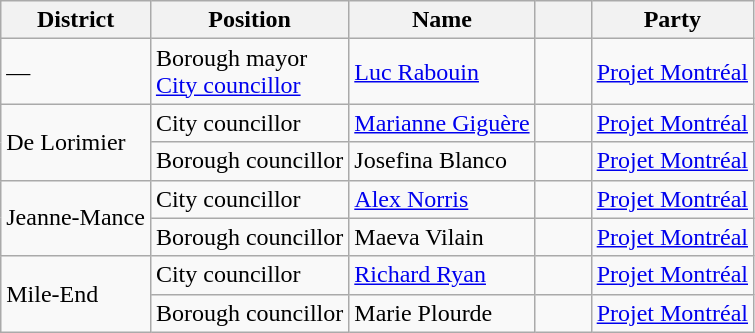<table class="wikitable" border="1">
<tr>
<th>District</th>
<th>Position</th>
<th>Name</th>
<th width="30px"> </th>
<th>Party</th>
</tr>
<tr>
<td>—</td>
<td>Borough mayor<br><a href='#'>City councillor</a></td>
<td><a href='#'>Luc Rabouin</a></td>
<td> </td>
<td><a href='#'>Projet Montréal</a></td>
</tr>
<tr>
<td rowspan=2>De Lorimier</td>
<td>City councillor</td>
<td><a href='#'>Marianne Giguère</a></td>
<td> </td>
<td><a href='#'>Projet Montréal</a></td>
</tr>
<tr>
<td>Borough councillor</td>
<td>Josefina Blanco</td>
<td> </td>
<td><a href='#'>Projet Montréal</a></td>
</tr>
<tr>
<td rowspan=2>Jeanne-Mance</td>
<td>City councillor</td>
<td><a href='#'>Alex Norris</a></td>
<td> </td>
<td><a href='#'>Projet Montréal</a></td>
</tr>
<tr>
<td>Borough councillor</td>
<td>Maeva Vilain</td>
<td> </td>
<td><a href='#'>Projet Montréal</a></td>
</tr>
<tr>
<td rowspan=2>Mile-End</td>
<td>City councillor</td>
<td><a href='#'>Richard Ryan</a></td>
<td> </td>
<td><a href='#'>Projet Montréal</a></td>
</tr>
<tr>
<td>Borough councillor</td>
<td>Marie Plourde</td>
<td> </td>
<td><a href='#'>Projet Montréal</a></td>
</tr>
</table>
